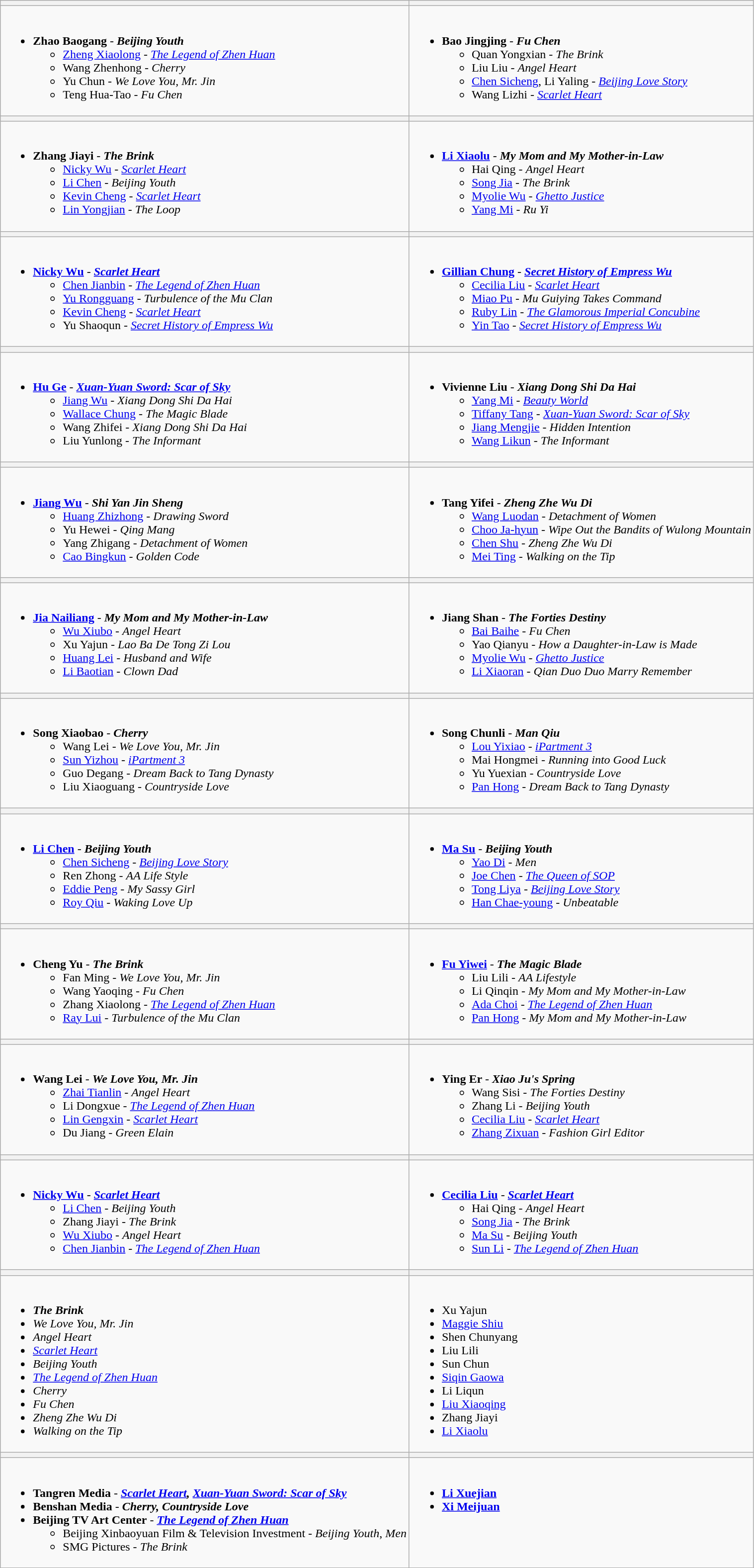<table class=wikitable style="width="100%">
<tr>
<th style="width="50%"></th>
<th style="width="50%"></th>
</tr>
<tr>
<td valign="top"><br><ul><li><strong>Zhao Baogang</strong> - <strong><em>Beijing Youth</em></strong><ul><li><a href='#'>Zheng Xiaolong</a> - <em><a href='#'>The Legend of Zhen Huan</a></em></li><li>Wang Zhenhong - <em>Cherry</em></li><li>Yu Chun - <em>We Love You, Mr. Jin</em></li><li>Teng Hua-Tao - <em>Fu Chen</em></li></ul></li></ul></td>
<td valign="top"><br><ul><li><strong>Bao Jingjing</strong> - <strong><em>Fu Chen</em></strong><ul><li>Quan Yongxian - <em>The Brink</em></li><li>Liu Liu - <em>Angel Heart</em></li><li><a href='#'>Chen Sicheng</a>, Li Yaling - <em><a href='#'>Beijing Love Story</a></em></li><li>Wang Lizhi - <em><a href='#'>Scarlet Heart</a></em></li></ul></li></ul></td>
</tr>
<tr>
<th></th>
<th></th>
</tr>
<tr>
<td valign="top"><br><ul><li><strong>Zhang Jiayi</strong> - <strong><em>The Brink</em></strong><ul><li><a href='#'>Nicky Wu</a> - <em><a href='#'>Scarlet Heart</a></em></li><li><a href='#'>Li Chen</a> - <em>Beijing Youth</em></li><li><a href='#'>Kevin Cheng</a> - <em><a href='#'>Scarlet Heart</a></em></li><li><a href='#'>Lin Yongjian</a> - <em>The Loop</em></li></ul></li></ul></td>
<td valign="top"><br><ul><li><strong><a href='#'>Li Xiaolu</a></strong> - <strong><em>My Mom and My Mother-in-Law</em></strong><ul><li>Hai Qing - <em>Angel Heart</em></li><li><a href='#'>Song Jia</a> - <em>The Brink</em></li><li><a href='#'>Myolie Wu</a> - <em><a href='#'>Ghetto Justice</a></em></li><li><a href='#'>Yang Mi</a> - <em>Ru Yi</em></li></ul></li></ul></td>
</tr>
<tr>
<th></th>
<th></th>
</tr>
<tr>
<td valign="top"><br><ul><li><strong><a href='#'>Nicky Wu</a></strong> - <strong><em><a href='#'>Scarlet Heart</a></em></strong><ul><li><a href='#'>Chen Jianbin</a> - <em><a href='#'>The Legend of Zhen Huan</a></em></li><li><a href='#'>Yu Rongguang</a> - <em>Turbulence of the Mu Clan </em></li><li><a href='#'>Kevin Cheng</a> - <em><a href='#'>Scarlet Heart</a></em></li><li>Yu Shaoqun - <em><a href='#'>Secret History of Empress Wu</a></em></li></ul></li></ul></td>
<td valign="top"><br><ul><li><strong><a href='#'>Gillian Chung</a></strong> - <strong><em><a href='#'>Secret History of Empress Wu</a></em></strong><ul><li><a href='#'>Cecilia Liu</a> - <em><a href='#'>Scarlet Heart</a></em></li><li><a href='#'>Miao Pu</a> - <em>Mu Guiying Takes Command</em></li><li><a href='#'>Ruby Lin</a> - <em><a href='#'>The Glamorous Imperial Concubine</a></em></li><li><a href='#'>Yin Tao</a> - <em><a href='#'>Secret History of Empress Wu</a></em></li></ul></li></ul></td>
</tr>
<tr>
<th></th>
<th></th>
</tr>
<tr>
<td valign="top"><br><ul><li><strong><a href='#'>Hu Ge</a></strong> - <strong><em><a href='#'>Xuan-Yuan Sword: Scar of Sky</a></em></strong><ul><li><a href='#'>Jiang Wu</a> - <em> Xiang Dong Shi Da Hai </em></li><li><a href='#'>Wallace Chung</a> - <em>The Magic Blade</em></li><li>Wang Zhifei - <em> Xiang Dong Shi Da Hai </em></li><li>Liu Yunlong - <em> The Informant</em></li></ul></li></ul></td>
<td valign="top"><br><ul><li><strong>Vivienne Liu</strong> - <strong><em>Xiang Dong Shi Da Hai</em></strong><ul><li><a href='#'>Yang Mi</a> - <em><a href='#'>Beauty World</a></em></li><li><a href='#'>Tiffany Tang</a> - <em><a href='#'>Xuan-Yuan Sword: Scar of Sky</a></em></li><li><a href='#'>Jiang Mengjie</a> - <em>Hidden Intention</em></li><li><a href='#'>Wang Likun</a> - <em>The Informant</em></li></ul></li></ul></td>
</tr>
<tr>
<th></th>
<th></th>
</tr>
<tr>
<td valign="top"><br><ul><li><strong><a href='#'>Jiang Wu</a></strong> - <strong><em>Shi Yan Jin Sheng</em></strong><ul><li><a href='#'>Huang Zhizhong</a> - <em>Drawing Sword</em></li><li>Yu Hewei - <em>Qing Mang</em></li><li>Yang Zhigang - <em>Detachment of Women</em></li><li><a href='#'>Cao Bingkun</a> - <em>Golden Code</em></li></ul></li></ul></td>
<td valign="top"><br><ul><li><strong>Tang Yifei</strong> - <strong><em>Zheng Zhe Wu Di</em></strong><ul><li><a href='#'>Wang Luodan</a> - <em>Detachment of Women</em></li><li><a href='#'>Choo Ja-hyun</a> - <em>Wipe Out the Bandits of Wulong Mountain</em></li><li><a href='#'>Chen Shu</a> - <em>Zheng Zhe Wu Di</em></li><li><a href='#'>Mei Ting</a> - <em>Walking on the Tip</em></li></ul></li></ul></td>
</tr>
<tr>
<th></th>
<th></th>
</tr>
<tr>
<td valign="top"><br><ul><li><strong><a href='#'>Jia Nailiang</a></strong> - <strong><em>My Mom and My Mother-in-Law</em></strong><ul><li><a href='#'>Wu Xiubo</a> - <em>Angel Heart</em></li><li>Xu Yajun - <em>Lao Ba De Tong Zi Lou</em></li><li><a href='#'>Huang Lei</a> - <em>Husband and Wife</em></li><li><a href='#'>Li Baotian</a> - <em>Clown Dad</em></li></ul></li></ul></td>
<td valign="top"><br><ul><li><strong>Jiang Shan</strong> - <strong><em>The Forties Destiny</em></strong><ul><li><a href='#'>Bai Baihe</a> - <em>Fu Chen</em></li><li>Yao Qianyu - <em>How a Daughter-in-Law is Made</em></li><li><a href='#'>Myolie Wu</a> - <em><a href='#'>Ghetto Justice</a></em></li><li><a href='#'>Li Xiaoran</a> - <em>Qian Duo Duo Marry Remember</em></li></ul></li></ul></td>
</tr>
<tr>
<th></th>
<th></th>
</tr>
<tr>
<td valign="top"><br><ul><li><strong>Song Xiaobao</strong> - <strong><em>Cherry</em></strong><ul><li>Wang Lei - <em>We Love You, Mr. Jin</em></li><li><a href='#'>Sun Yizhou</a> - <em><a href='#'>iPartment 3</a></em></li><li>Guo Degang - <em>Dream Back to Tang Dynasty</em></li><li>Liu Xiaoguang - <em>Countryside Love</em></li></ul></li></ul></td>
<td valign="top"><br><ul><li><strong>Song Chunli</strong> - <strong><em>Man Qiu</em></strong><ul><li><a href='#'>Lou Yixiao</a> - <em><a href='#'>iPartment 3</a></em></li><li>Mai Hongmei - <em>Running into Good Luck</em></li><li>Yu Yuexian - <em>Countryside Love</em></li><li><a href='#'>Pan Hong</a> -  <em>Dream Back to Tang Dynasty</em></li></ul></li></ul></td>
</tr>
<tr>
<th></th>
<th></th>
</tr>
<tr>
<td valign="top"><br><ul><li><strong><a href='#'>Li Chen</a></strong> - <strong><em>Beijing Youth</em></strong><ul><li><a href='#'>Chen Sicheng</a> - <em><a href='#'>Beijing Love Story</a></em></li><li>Ren Zhong - <em>AA Life Style</em></li><li><a href='#'>Eddie Peng</a> - <em>My Sassy Girl</em></li><li><a href='#'>Roy Qiu</a> - <em>Waking Love Up</em></li></ul></li></ul></td>
<td valign="top"><br><ul><li><strong><a href='#'>Ma Su</a></strong> - <strong><em>Beijing Youth</em></strong><ul><li><a href='#'>Yao Di</a> - <em>Men</em></li><li><a href='#'>Joe Chen</a> - <em><a href='#'>The Queen of SOP</a></em></li><li><a href='#'>Tong Liya</a> - <em><a href='#'>Beijing Love Story</a></em></li><li><a href='#'>Han Chae-young</a> - <em>Unbeatable</em></li></ul></li></ul></td>
</tr>
<tr>
<th></th>
<th></th>
</tr>
<tr>
<td valign="top"><br><ul><li><strong>Cheng Yu</strong> - <strong><em>The Brink</em></strong><ul><li>Fan Ming - <em>We Love You, Mr. Jin</em></li><li>Wang Yaoqing - <em>Fu Chen</em></li><li>Zhang Xiaolong - <em><a href='#'>The Legend of Zhen Huan</a></em></li><li><a href='#'>Ray Lui</a> - <em>Turbulence of the Mu Clan</em></li></ul></li></ul></td>
<td valign="top"><br><ul><li><strong><a href='#'>Fu Yiwei</a></strong> - <strong><em>The Magic Blade</em></strong><ul><li>Liu Lili - <em>AA Lifestyle</em></li><li>Li Qinqin - <em>My Mom and My Mother-in-Law</em></li><li><a href='#'>Ada Choi</a> - <em><a href='#'>The Legend of Zhen Huan</a></em></li><li><a href='#'>Pan Hong</a> - <em>My Mom and My Mother-in-Law</em></li></ul></li></ul></td>
</tr>
<tr>
<th style="width="50%"></th>
<th style="width="50%"></th>
</tr>
<tr>
<td valign="top"><br><ul><li><strong>Wang Lei</strong> - <strong><em>We Love You, Mr. Jin</em></strong><ul><li><a href='#'>Zhai Tianlin</a> - <em>Angel Heart</em></li><li>Li Dongxue - <em><a href='#'>The Legend of Zhen Huan</a></em></li><li><a href='#'>Lin Gengxin</a> - <em><a href='#'>Scarlet Heart</a></em></li><li>Du Jiang - <em>Green Elain</em></li></ul></li></ul></td>
<td valign="top"><br><ul><li><strong>Ying Er</strong> - <strong><em>Xiao Ju's Spring</em></strong><ul><li>Wang Sisi - <em>The Forties Destiny</em></li><li>Zhang Li - <em>Beijing Youth</em></li><li><a href='#'>Cecilia Liu</a> - <em><a href='#'>Scarlet Heart</a></em></li><li><a href='#'>Zhang Zixuan</a> - <em>Fashion Girl Editor </em></li></ul></li></ul></td>
</tr>
<tr>
<th style="width="50%"></th>
<th style="width="50%"></th>
</tr>
<tr>
<td valign="top"><br><ul><li><strong><a href='#'>Nicky Wu</a></strong> - <strong><em><a href='#'>Scarlet Heart</a></em></strong><ul><li><a href='#'>Li Chen</a> - <em>Beijing Youth</em></li><li>Zhang Jiayi - <em>The Brink</em></li><li><a href='#'>Wu Xiubo</a> - <em>Angel Heart</em></li><li><a href='#'>Chen Jianbin</a> - <em><a href='#'>The Legend of Zhen Huan</a></em></li></ul></li></ul></td>
<td valign="top"><br><ul><li><strong><a href='#'>Cecilia Liu</a></strong> - <strong><em><a href='#'>Scarlet Heart</a></em></strong><ul><li>Hai Qing - <em>Angel Heart</em></li><li><a href='#'>Song Jia</a> - <em>The Brink</em></li><li><a href='#'>Ma Su</a> - <em>Beijing Youth</em></li><li><a href='#'>Sun Li</a> - <em><a href='#'>The Legend of Zhen Huan</a></em></li></ul></li></ul></td>
</tr>
<tr>
<th style="width="50%"></th>
<th style="width="50%"></th>
</tr>
<tr>
<td valign="top"><br><ul><li><strong><em>The Brink</em></strong></li><li><em>We Love You, Mr. Jin</em></li><li><em>Angel Heart</em></li><li><em><a href='#'>Scarlet Heart</a></em></li><li><em>Beijing Youth </em></li><li><em><a href='#'>The Legend of Zhen Huan</a></em></li><li><em>Cherry</em></li><li><em>Fu Chen </em></li><li><em>Zheng Zhe Wu Di</em></li><li><em>Walking on the Tip</em></li></ul></td>
<td valign="top"><br><ul><li>Xu Yajun</li><li><a href='#'>Maggie Shiu</a></li><li>Shen Chunyang</li><li>Liu Lili</li><li>Sun Chun</li><li><a href='#'>Siqin Gaowa</a></li><li>Li Liqun</li><li><a href='#'>Liu Xiaoqing</a></li><li>Zhang Jiayi</li><li><a href='#'>Li Xiaolu</a></li></ul></td>
</tr>
<tr>
<th style="width="50%"></th>
<th style="width="50%"></th>
</tr>
<tr>
<td valign="top"><br><ul><li><strong>Tangren Media</strong> - <strong><em><a href='#'>Scarlet Heart</a>, <a href='#'>Xuan-Yuan Sword: Scar of Sky</a></em></strong></li><li><strong>Benshan Media</strong> - <strong><em>Cherry, Countryside Love</em></strong></li><li><strong>Beijing TV Art Center</strong> -	<strong><em><a href='#'>The Legend of Zhen Huan</a> </em></strong><ul><li>Beijing Xinbaoyuan Film & Television Investment - <em>Beijing Youth</em>, <em>Men</em></li><li>SMG Pictures - <em>The Brink</em></li></ul></li></ul></td>
<td valign="top"><br><ul><li><strong><a href='#'>Li Xuejian</a></strong></li><li><strong><a href='#'>Xi Meijuan</a> </strong></li></ul></td>
</tr>
<tr>
</tr>
</table>
